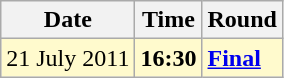<table class="wikitable">
<tr>
<th>Date</th>
<th>Time</th>
<th>Round</th>
</tr>
<tr style=background:lemonchiffon>
<td>21 July 2011</td>
<td><strong>16:30</strong></td>
<td><strong><a href='#'>Final</a></strong></td>
</tr>
</table>
